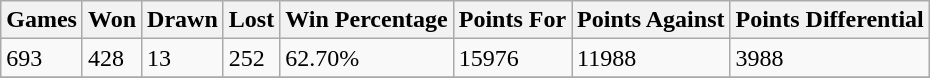<table class="wikitable">
<tr>
<th>Games</th>
<th>Won</th>
<th>Drawn</th>
<th>Lost</th>
<th>Win Percentage</th>
<th>Points For</th>
<th>Points Against</th>
<th>Points Differential</th>
</tr>
<tr>
<td>693</td>
<td>428</td>
<td>13</td>
<td>252</td>
<td>62.70%</td>
<td>15976</td>
<td>11988</td>
<td>3988</td>
</tr>
<tr>
</tr>
</table>
